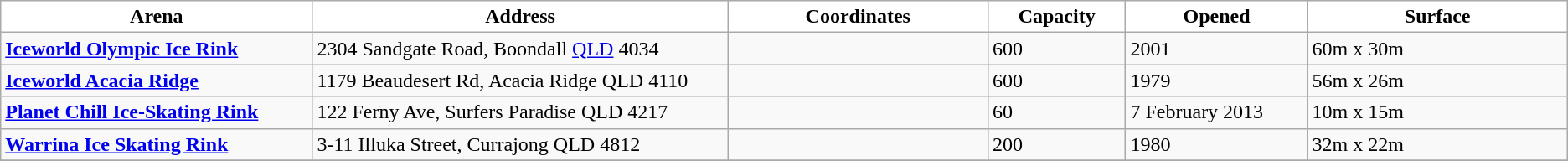<table class="wikitable">
<tr>
<th style="background:white; width:12%">Arena</th>
<th style="background:white; width:16%">Address</th>
<th style="background:white; width:10%">Coordinates</th>
<th style="background:white; width:5%">Capacity</th>
<th style="background:white; width:7%">Opened</th>
<th style="background:white; width:10%">Surface</th>
</tr>
<tr>
<td><strong><a href='#'>Iceworld Olympic Ice Rink</a></strong></td>
<td>2304 Sandgate Road, Boondall <a href='#'>QLD</a> 4034</td>
<td></td>
<td>600</td>
<td>2001</td>
<td>60m x 30m</td>
</tr>
<tr>
<td><strong><a href='#'>Iceworld Acacia Ridge</a></strong></td>
<td>1179 Beaudesert Rd, Acacia Ridge QLD 4110</td>
<td></td>
<td>600</td>
<td>1979</td>
<td>56m x 26m</td>
</tr>
<tr>
<td><strong><a href='#'>Planet Chill Ice-Skating Rink</a></strong></td>
<td>122 Ferny Ave, Surfers Paradise QLD 4217</td>
<td></td>
<td>60</td>
<td>7 February 2013</td>
<td>10m x 15m</td>
</tr>
<tr>
<td><strong><a href='#'>Warrina Ice Skating Rink</a></strong></td>
<td>3-11 Illuka Street, Currajong QLD 4812</td>
<td></td>
<td>200</td>
<td>1980</td>
<td>32m x 22m</td>
</tr>
<tr>
</tr>
</table>
